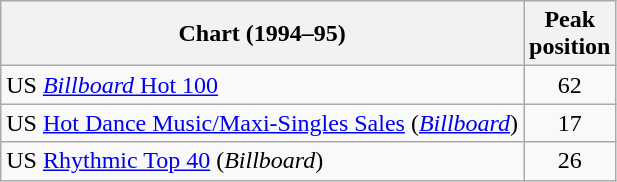<table Class = "wikitable sortable">
<tr>
<th>Chart (1994–95)</th>
<th>Peak<br>position</th>
</tr>
<tr>
<td>US <a href='#'><em>Billboard</em> Hot 100</a></td>
<td style="text-align:center;">62</td>
</tr>
<tr>
<td>US <a href='#'>Hot Dance Music/Maxi-Singles Sales</a> (<em><a href='#'>Billboard</a></em>)</td>
<td style="text-align:center;">17</td>
</tr>
<tr>
<td>US <a href='#'>Rhythmic Top 40</a> (<em>Billboard</em>)</td>
<td style="text-align:center;">26</td>
</tr>
</table>
